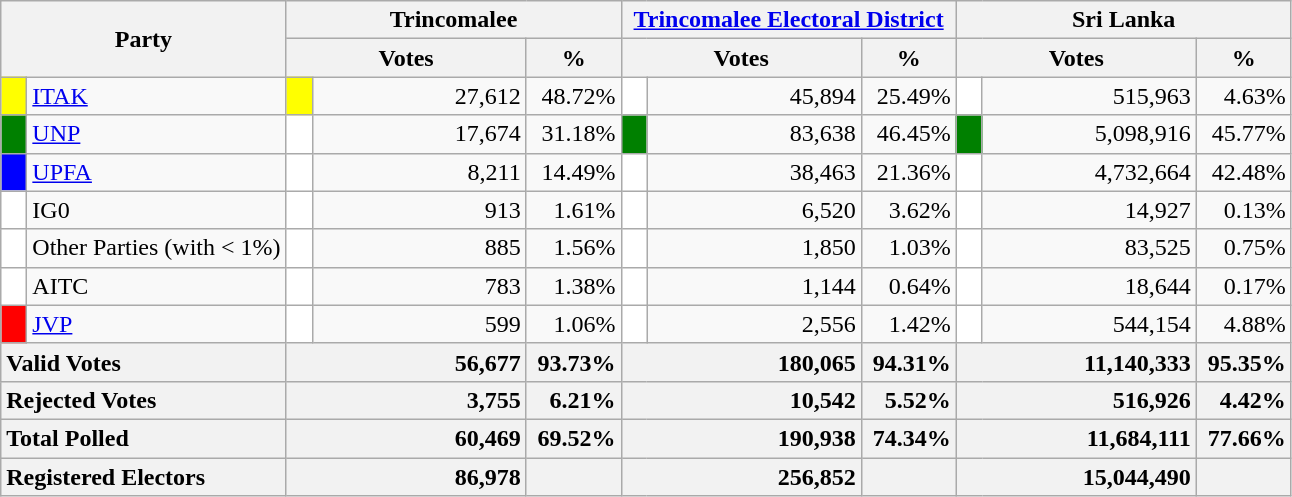<table class="wikitable">
<tr>
<th colspan="2" width="144px"rowspan="2">Party</th>
<th colspan="3" width="216px">Trincomalee</th>
<th colspan="3" width="216px"><a href='#'>Trincomalee Electoral District</a></th>
<th colspan="3" width="216px">Sri Lanka</th>
</tr>
<tr>
<th colspan="2" width="144px">Votes</th>
<th>%</th>
<th colspan="2" width="144px">Votes</th>
<th>%</th>
<th colspan="2" width="144px">Votes</th>
<th>%</th>
</tr>
<tr>
<td style="background-color:yellow;" width="10px"></td>
<td style="text-align:left;"><a href='#'>ITAK</a></td>
<td style="background-color:yellow;" width="10px"></td>
<td style="text-align:right;">27,612</td>
<td style="text-align:right;">48.72%</td>
<td style="background-color:white;" width="10px"></td>
<td style="text-align:right;">45,894</td>
<td style="text-align:right;">25.49%</td>
<td style="background-color:white;" width="10px"></td>
<td style="text-align:right;">515,963</td>
<td style="text-align:right;">4.63%</td>
</tr>
<tr>
<td style="background-color:green;" width="10px"></td>
<td style="text-align:left;"><a href='#'>UNP</a></td>
<td style="background-color:white;" width="10px"></td>
<td style="text-align:right;">17,674</td>
<td style="text-align:right;">31.18%</td>
<td style="background-color:green;" width="10px"></td>
<td style="text-align:right;">83,638</td>
<td style="text-align:right;">46.45%</td>
<td style="background-color:green;" width="10px"></td>
<td style="text-align:right;">5,098,916</td>
<td style="text-align:right;">45.77%</td>
</tr>
<tr>
<td style="background-color:blue;" width="10px"></td>
<td style="text-align:left;"><a href='#'>UPFA</a></td>
<td style="background-color:white;" width="10px"></td>
<td style="text-align:right;">8,211</td>
<td style="text-align:right;">14.49%</td>
<td style="background-color:white;" width="10px"></td>
<td style="text-align:right;">38,463</td>
<td style="text-align:right;">21.36%</td>
<td style="background-color:white;" width="10px"></td>
<td style="text-align:right;">4,732,664</td>
<td style="text-align:right;">42.48%</td>
</tr>
<tr>
<td style="background-color:white;" width="10px"></td>
<td style="text-align:left;">IG0</td>
<td style="background-color:white;" width="10px"></td>
<td style="text-align:right;">913</td>
<td style="text-align:right;">1.61%</td>
<td style="background-color:white;" width="10px"></td>
<td style="text-align:right;">6,520</td>
<td style="text-align:right;">3.62%</td>
<td style="background-color:white;" width="10px"></td>
<td style="text-align:right;">14,927</td>
<td style="text-align:right;">0.13%</td>
</tr>
<tr>
<td style="background-color:white;" width="10px"></td>
<td style="text-align:left;">Other Parties (with < 1%)</td>
<td style="background-color:white;" width="10px"></td>
<td style="text-align:right;">885</td>
<td style="text-align:right;">1.56%</td>
<td style="background-color:white;" width="10px"></td>
<td style="text-align:right;">1,850</td>
<td style="text-align:right;">1.03%</td>
<td style="background-color:white;" width="10px"></td>
<td style="text-align:right;">83,525</td>
<td style="text-align:right;">0.75%</td>
</tr>
<tr>
<td style="background-color:white;" width="10px"></td>
<td style="text-align:left;">AITC</td>
<td style="background-color:white;" width="10px"></td>
<td style="text-align:right;">783</td>
<td style="text-align:right;">1.38%</td>
<td style="background-color:white;" width="10px"></td>
<td style="text-align:right;">1,144</td>
<td style="text-align:right;">0.64%</td>
<td style="background-color:white;" width="10px"></td>
<td style="text-align:right;">18,644</td>
<td style="text-align:right;">0.17%</td>
</tr>
<tr>
<td style="background-color:red;" width="10px"></td>
<td style="text-align:left;"><a href='#'>JVP</a></td>
<td style="background-color:white;" width="10px"></td>
<td style="text-align:right;">599</td>
<td style="text-align:right;">1.06%</td>
<td style="background-color:white;" width="10px"></td>
<td style="text-align:right;">2,556</td>
<td style="text-align:right;">1.42%</td>
<td style="background-color:white;" width="10px"></td>
<td style="text-align:right;">544,154</td>
<td style="text-align:right;">4.88%</td>
</tr>
<tr>
<th colspan="2" width="144px"style="text-align:left;">Valid Votes</th>
<th style="text-align:right;"colspan="2" width="144px">56,677</th>
<th style="text-align:right;">93.73%</th>
<th style="text-align:right;"colspan="2" width="144px">180,065</th>
<th style="text-align:right;">94.31%</th>
<th style="text-align:right;"colspan="2" width="144px">11,140,333</th>
<th style="text-align:right;">95.35%</th>
</tr>
<tr>
<th colspan="2" width="144px"style="text-align:left;">Rejected Votes</th>
<th style="text-align:right;"colspan="2" width="144px">3,755</th>
<th style="text-align:right;">6.21%</th>
<th style="text-align:right;"colspan="2" width="144px">10,542</th>
<th style="text-align:right;">5.52%</th>
<th style="text-align:right;"colspan="2" width="144px">516,926</th>
<th style="text-align:right;">4.42%</th>
</tr>
<tr>
<th colspan="2" width="144px"style="text-align:left;">Total Polled</th>
<th style="text-align:right;"colspan="2" width="144px">60,469</th>
<th style="text-align:right;">69.52%</th>
<th style="text-align:right;"colspan="2" width="144px">190,938</th>
<th style="text-align:right;">74.34%</th>
<th style="text-align:right;"colspan="2" width="144px">11,684,111</th>
<th style="text-align:right;">77.66%</th>
</tr>
<tr>
<th colspan="2" width="144px"style="text-align:left;">Registered Electors</th>
<th style="text-align:right;"colspan="2" width="144px">86,978</th>
<th></th>
<th style="text-align:right;"colspan="2" width="144px">256,852</th>
<th></th>
<th style="text-align:right;"colspan="2" width="144px">15,044,490</th>
<th></th>
</tr>
</table>
